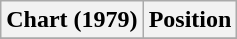<table class="wikitable" border="1">
<tr>
<th>Chart (1979)</th>
<th>Position</th>
</tr>
<tr>
</tr>
</table>
